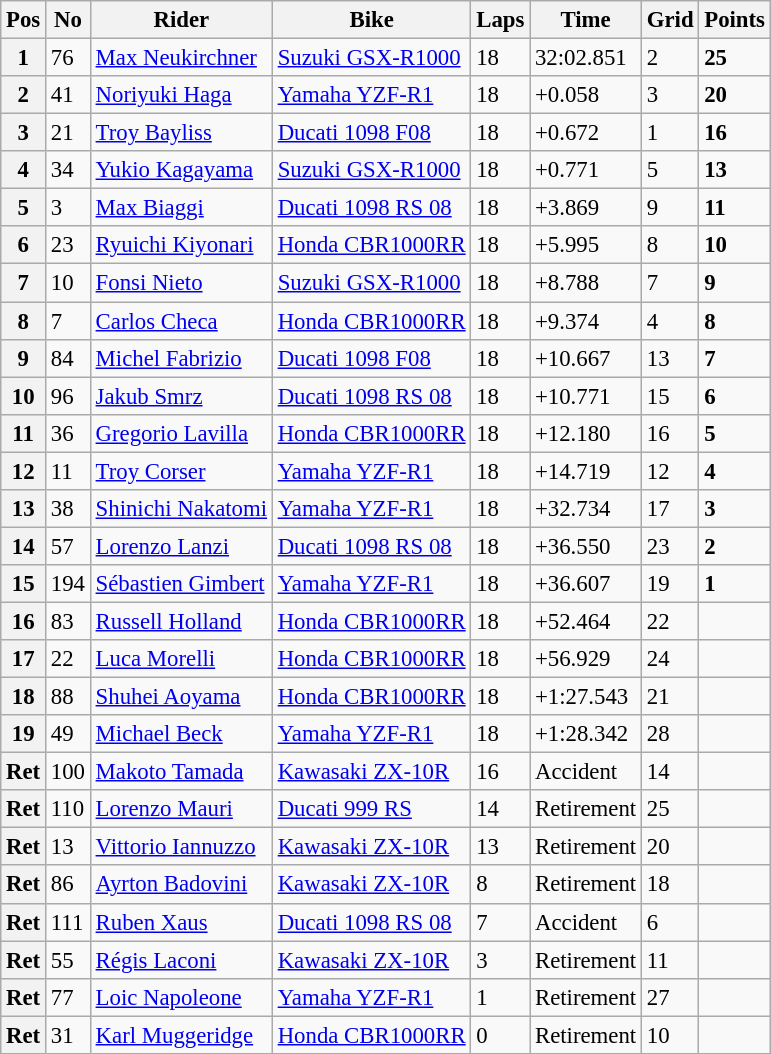<table class="wikitable" style="font-size: 95%;">
<tr>
<th>Pos</th>
<th>No</th>
<th>Rider</th>
<th>Bike</th>
<th>Laps</th>
<th>Time</th>
<th>Grid</th>
<th>Points</th>
</tr>
<tr>
<th>1</th>
<td>76</td>
<td> <a href='#'>Max Neukirchner</a></td>
<td><a href='#'>Suzuki GSX-R1000</a></td>
<td>18</td>
<td>32:02.851</td>
<td>2</td>
<td><strong>25</strong></td>
</tr>
<tr>
<th>2</th>
<td>41</td>
<td> <a href='#'>Noriyuki Haga</a></td>
<td><a href='#'>Yamaha YZF-R1</a></td>
<td>18</td>
<td>+0.058</td>
<td>3</td>
<td><strong>20</strong></td>
</tr>
<tr>
<th>3</th>
<td>21</td>
<td> <a href='#'>Troy Bayliss</a></td>
<td><a href='#'>Ducati 1098 F08</a></td>
<td>18</td>
<td>+0.672</td>
<td>1</td>
<td><strong>16</strong></td>
</tr>
<tr>
<th>4</th>
<td>34</td>
<td> <a href='#'>Yukio Kagayama</a></td>
<td><a href='#'>Suzuki GSX-R1000</a></td>
<td>18</td>
<td>+0.771</td>
<td>5</td>
<td><strong>13</strong></td>
</tr>
<tr>
<th>5</th>
<td>3</td>
<td> <a href='#'>Max Biaggi</a></td>
<td><a href='#'>Ducati 1098 RS 08</a></td>
<td>18</td>
<td>+3.869</td>
<td>9</td>
<td><strong>11</strong></td>
</tr>
<tr>
<th>6</th>
<td>23</td>
<td> <a href='#'>Ryuichi Kiyonari</a></td>
<td><a href='#'>Honda CBR1000RR</a></td>
<td>18</td>
<td>+5.995</td>
<td>8</td>
<td><strong>10</strong></td>
</tr>
<tr>
<th>7</th>
<td>10</td>
<td> <a href='#'>Fonsi Nieto</a></td>
<td><a href='#'>Suzuki GSX-R1000</a></td>
<td>18</td>
<td>+8.788</td>
<td>7</td>
<td><strong>9</strong></td>
</tr>
<tr>
<th>8</th>
<td>7</td>
<td> <a href='#'>Carlos Checa</a></td>
<td><a href='#'>Honda CBR1000RR</a></td>
<td>18</td>
<td>+9.374</td>
<td>4</td>
<td><strong>8</strong></td>
</tr>
<tr>
<th>9</th>
<td>84</td>
<td> <a href='#'>Michel Fabrizio</a></td>
<td><a href='#'>Ducati 1098 F08</a></td>
<td>18</td>
<td>+10.667</td>
<td>13</td>
<td><strong>7</strong></td>
</tr>
<tr>
<th>10</th>
<td>96</td>
<td> <a href='#'>Jakub Smrz</a></td>
<td><a href='#'>Ducati 1098 RS 08</a></td>
<td>18</td>
<td>+10.771</td>
<td>15</td>
<td><strong>6</strong></td>
</tr>
<tr>
<th>11</th>
<td>36</td>
<td> <a href='#'>Gregorio Lavilla</a></td>
<td><a href='#'>Honda CBR1000RR</a></td>
<td>18</td>
<td>+12.180</td>
<td>16</td>
<td><strong>5</strong></td>
</tr>
<tr>
<th>12</th>
<td>11</td>
<td> <a href='#'>Troy Corser</a></td>
<td><a href='#'>Yamaha YZF-R1</a></td>
<td>18</td>
<td>+14.719</td>
<td>12</td>
<td><strong>4</strong></td>
</tr>
<tr>
<th>13</th>
<td>38</td>
<td> <a href='#'>Shinichi Nakatomi</a></td>
<td><a href='#'>Yamaha YZF-R1</a></td>
<td>18</td>
<td>+32.734</td>
<td>17</td>
<td><strong>3</strong></td>
</tr>
<tr>
<th>14</th>
<td>57</td>
<td> <a href='#'>Lorenzo Lanzi</a></td>
<td><a href='#'>Ducati 1098 RS 08</a></td>
<td>18</td>
<td>+36.550</td>
<td>23</td>
<td><strong>2</strong></td>
</tr>
<tr>
<th>15</th>
<td>194</td>
<td> <a href='#'>Sébastien Gimbert</a></td>
<td><a href='#'>Yamaha YZF-R1</a></td>
<td>18</td>
<td>+36.607</td>
<td>19</td>
<td><strong>1</strong></td>
</tr>
<tr>
<th>16</th>
<td>83</td>
<td> <a href='#'>Russell Holland</a></td>
<td><a href='#'>Honda CBR1000RR</a></td>
<td>18</td>
<td>+52.464</td>
<td>22</td>
<td></td>
</tr>
<tr>
<th>17</th>
<td>22</td>
<td> <a href='#'>Luca Morelli</a></td>
<td><a href='#'>Honda CBR1000RR</a></td>
<td>18</td>
<td>+56.929</td>
<td>24</td>
<td></td>
</tr>
<tr>
<th>18</th>
<td>88</td>
<td> <a href='#'>Shuhei Aoyama</a></td>
<td><a href='#'>Honda CBR1000RR</a></td>
<td>18</td>
<td>+1:27.543</td>
<td>21</td>
<td></td>
</tr>
<tr>
<th>19</th>
<td>49</td>
<td> <a href='#'>Michael Beck</a></td>
<td><a href='#'>Yamaha YZF-R1</a></td>
<td>18</td>
<td>+1:28.342</td>
<td>28</td>
<td></td>
</tr>
<tr>
<th>Ret</th>
<td>100</td>
<td> <a href='#'>Makoto Tamada</a></td>
<td><a href='#'>Kawasaki ZX-10R</a></td>
<td>16</td>
<td>Accident</td>
<td>14</td>
<td></td>
</tr>
<tr>
<th>Ret</th>
<td>110</td>
<td> <a href='#'>Lorenzo Mauri</a></td>
<td><a href='#'>Ducati 999 RS</a></td>
<td>14</td>
<td>Retirement</td>
<td>25</td>
<td></td>
</tr>
<tr>
<th>Ret</th>
<td>13</td>
<td> <a href='#'>Vittorio Iannuzzo</a></td>
<td><a href='#'>Kawasaki ZX-10R</a></td>
<td>13</td>
<td>Retirement</td>
<td>20</td>
<td></td>
</tr>
<tr>
<th>Ret</th>
<td>86</td>
<td> <a href='#'>Ayrton Badovini</a></td>
<td><a href='#'>Kawasaki ZX-10R</a></td>
<td>8</td>
<td>Retirement</td>
<td>18</td>
<td></td>
</tr>
<tr>
<th>Ret</th>
<td>111</td>
<td> <a href='#'>Ruben Xaus</a></td>
<td><a href='#'>Ducati 1098 RS 08</a></td>
<td>7</td>
<td>Accident</td>
<td>6</td>
<td></td>
</tr>
<tr>
<th>Ret</th>
<td>55</td>
<td> <a href='#'>Régis Laconi</a></td>
<td><a href='#'>Kawasaki ZX-10R</a></td>
<td>3</td>
<td>Retirement</td>
<td>11</td>
<td></td>
</tr>
<tr>
<th>Ret</th>
<td>77</td>
<td> <a href='#'>Loic Napoleone</a></td>
<td><a href='#'>Yamaha YZF-R1</a></td>
<td>1</td>
<td>Retirement</td>
<td>27</td>
<td></td>
</tr>
<tr>
<th>Ret</th>
<td>31</td>
<td> <a href='#'>Karl Muggeridge</a></td>
<td><a href='#'>Honda CBR1000RR</a></td>
<td>0</td>
<td>Retirement</td>
<td>10</td>
<td></td>
</tr>
</table>
